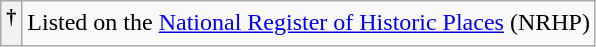<table class="wikitable">
<tr>
<th><sup>†</sup></th>
<td>Listed on the <a href='#'>National Register of Historic Places</a> (NRHP)</td>
</tr>
</table>
